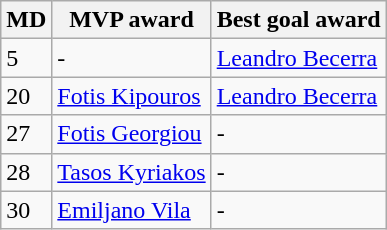<table class="wikitable">
<tr>
<th>MD</th>
<th>MVP award</th>
<th>Best goal award</th>
</tr>
<tr>
<td>5</td>
<td>-</td>
<td><a href='#'>Leandro Becerra</a></td>
</tr>
<tr>
<td>20</td>
<td><a href='#'>Fotis Kipouros</a></td>
<td><a href='#'>Leandro Becerra</a></td>
</tr>
<tr>
<td>27</td>
<td><a href='#'>Fotis Georgiou</a></td>
<td>-</td>
</tr>
<tr>
<td>28</td>
<td><a href='#'>Tasos Kyriakos</a></td>
<td>-</td>
</tr>
<tr>
<td>30</td>
<td><a href='#'>Emiljano Vila</a></td>
<td>-</td>
</tr>
</table>
